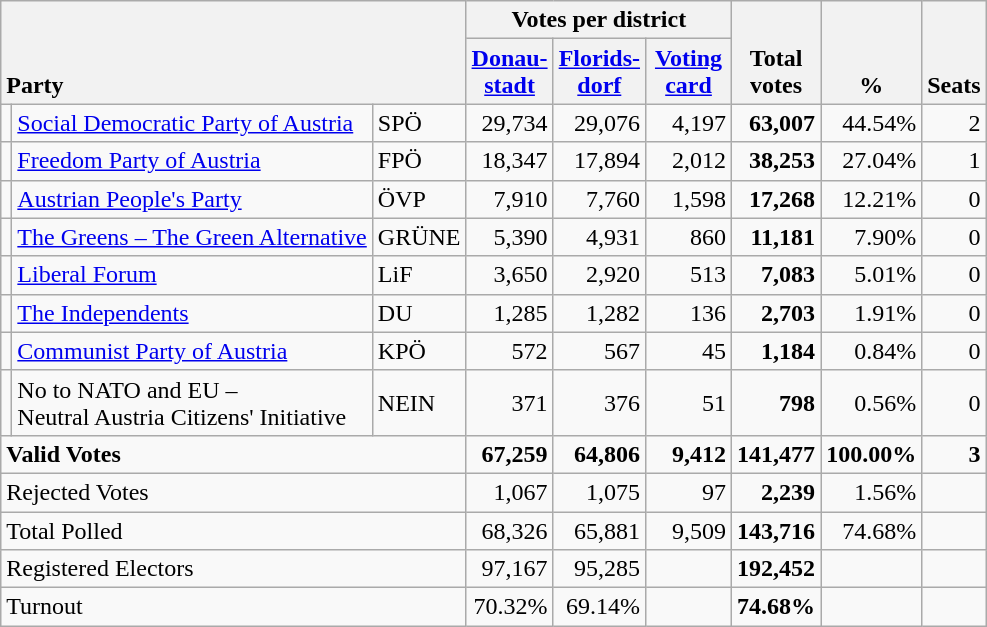<table class="wikitable" border="1" style="text-align:right;">
<tr>
<th style="text-align:left;" valign=bottom rowspan=2 colspan=3>Party</th>
<th colspan=3>Votes per district</th>
<th align=center valign=bottom rowspan=2 width="50">Total<br>votes</th>
<th align=center valign=bottom rowspan=2 width="50">%</th>
<th align=center valign=bottom rowspan=2>Seats</th>
</tr>
<tr>
<th align=center valign=bottom width="50"><a href='#'>Donau-<br>stadt</a></th>
<th align=center valign=bottom width="50"><a href='#'>Florids-<br>dorf</a></th>
<th align=center valign=bottom width="50"><a href='#'>Voting<br>card</a></th>
</tr>
<tr>
<td></td>
<td align=left><a href='#'>Social Democratic Party of Austria</a></td>
<td align=left>SPÖ</td>
<td>29,734</td>
<td>29,076</td>
<td>4,197</td>
<td><strong>63,007</strong></td>
<td>44.54%</td>
<td>2</td>
</tr>
<tr>
<td></td>
<td align=left><a href='#'>Freedom Party of Austria</a></td>
<td align=left>FPÖ</td>
<td>18,347</td>
<td>17,894</td>
<td>2,012</td>
<td><strong>38,253</strong></td>
<td>27.04%</td>
<td>1</td>
</tr>
<tr>
<td></td>
<td align=left><a href='#'>Austrian People's Party</a></td>
<td align=left>ÖVP</td>
<td>7,910</td>
<td>7,760</td>
<td>1,598</td>
<td><strong>17,268</strong></td>
<td>12.21%</td>
<td>0</td>
</tr>
<tr>
<td></td>
<td align=left style="white-space: nowrap;"><a href='#'>The Greens – The Green Alternative</a></td>
<td align=left>GRÜNE</td>
<td>5,390</td>
<td>4,931</td>
<td>860</td>
<td><strong>11,181</strong></td>
<td>7.90%</td>
<td>0</td>
</tr>
<tr>
<td></td>
<td align=left><a href='#'>Liberal Forum</a></td>
<td align=left>LiF</td>
<td>3,650</td>
<td>2,920</td>
<td>513</td>
<td><strong>7,083</strong></td>
<td>5.01%</td>
<td>0</td>
</tr>
<tr>
<td></td>
<td align=left><a href='#'>The Independents</a></td>
<td align=left>DU</td>
<td>1,285</td>
<td>1,282</td>
<td>136</td>
<td><strong>2,703</strong></td>
<td>1.91%</td>
<td>0</td>
</tr>
<tr>
<td></td>
<td align=left><a href='#'>Communist Party of Austria</a></td>
<td align=left>KPÖ</td>
<td>572</td>
<td>567</td>
<td>45</td>
<td><strong>1,184</strong></td>
<td>0.84%</td>
<td>0</td>
</tr>
<tr>
<td></td>
<td align=left>No to NATO and EU –<br>Neutral Austria Citizens' Initiative</td>
<td align=left>NEIN</td>
<td>371</td>
<td>376</td>
<td>51</td>
<td><strong>798</strong></td>
<td>0.56%</td>
<td>0</td>
</tr>
<tr style="font-weight:bold">
<td align=left colspan=3>Valid Votes</td>
<td>67,259</td>
<td>64,806</td>
<td>9,412</td>
<td>141,477</td>
<td>100.00%</td>
<td>3</td>
</tr>
<tr>
<td align=left colspan=3>Rejected Votes</td>
<td>1,067</td>
<td>1,075</td>
<td>97</td>
<td><strong>2,239</strong></td>
<td>1.56%</td>
<td></td>
</tr>
<tr>
<td align=left colspan=3>Total Polled</td>
<td>68,326</td>
<td>65,881</td>
<td>9,509</td>
<td><strong>143,716</strong></td>
<td>74.68%</td>
<td></td>
</tr>
<tr>
<td align=left colspan=3>Registered Electors</td>
<td>97,167</td>
<td>95,285</td>
<td></td>
<td><strong>192,452</strong></td>
<td></td>
<td></td>
</tr>
<tr>
<td align=left colspan=3>Turnout</td>
<td>70.32%</td>
<td>69.14%</td>
<td></td>
<td><strong>74.68%</strong></td>
<td></td>
<td></td>
</tr>
</table>
